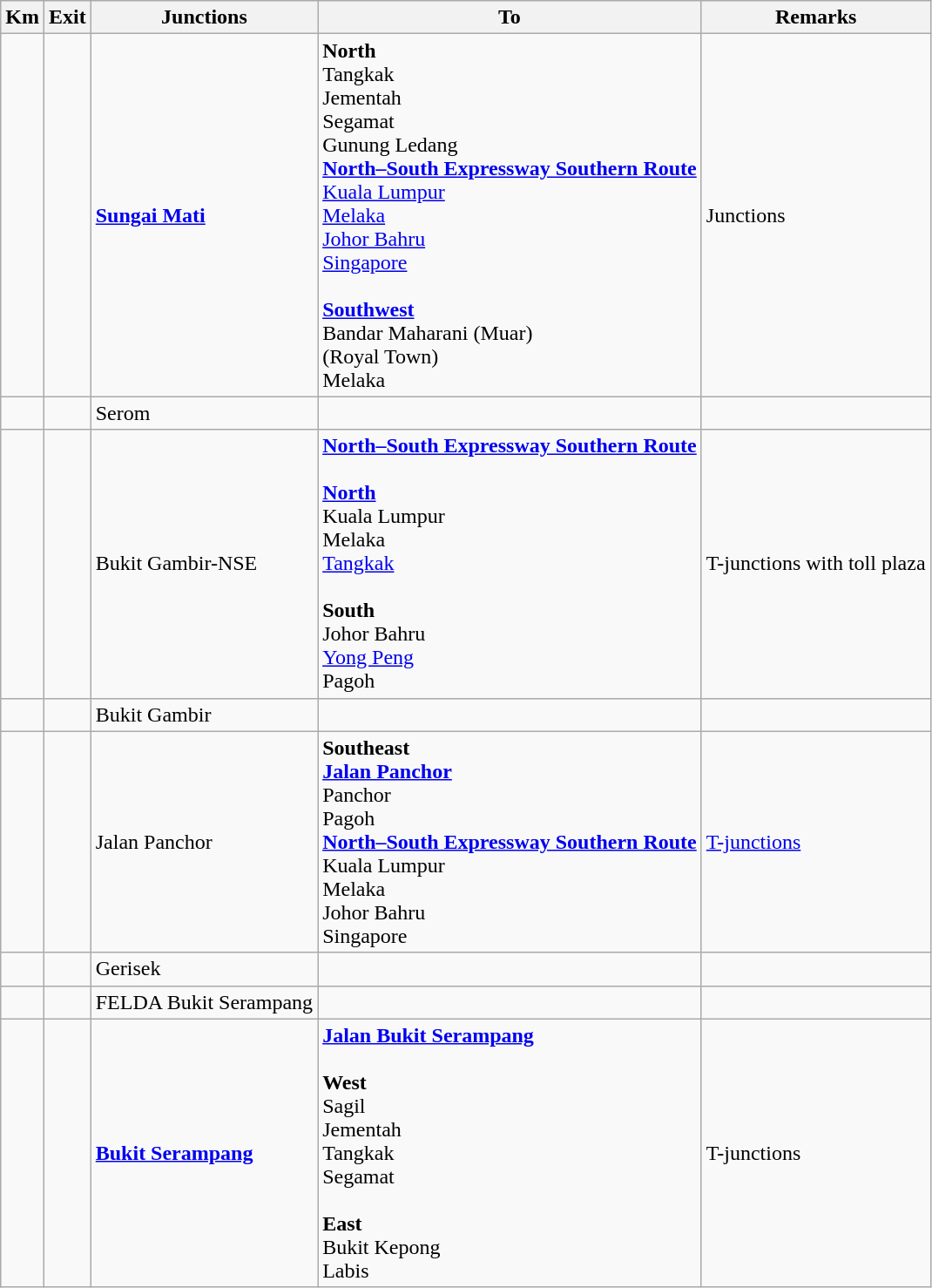<table class="wikitable">
<tr>
<th>Km</th>
<th>Exit</th>
<th>Junctions</th>
<th>To</th>
<th>Remarks</th>
</tr>
<tr>
<td></td>
<td></td>
<td><strong><a href='#'>Sungai Mati</a></strong></td>
<td><strong>North</strong><br> Tangkak<br> Jementah<br> Segamat<br> Gunung Ledang<br>  <strong><a href='#'>North–South Expressway Southern Route</a></strong><br><a href='#'>Kuala Lumpur</a><br><a href='#'>Melaka</a><br><a href='#'>Johor Bahru</a><br><a href='#'>Singapore</a><br><br><strong><a href='#'>Southwest</a></strong><br> Bandar Maharani (Muar)<br>(Royal Town)<br> Melaka</td>
<td>Junctions</td>
</tr>
<tr>
<td></td>
<td></td>
<td>Serom</td>
<td></td>
<td></td>
</tr>
<tr>
<td></td>
<td></td>
<td>Bukit Gambir-NSE</td>
<td>  <strong><a href='#'>North–South Expressway Southern Route</a></strong><br><br><strong><a href='#'>North</a></strong><br>Kuala Lumpur<br>Melaka<br><a href='#'>Tangkak</a><br><br><strong>South</strong><br>Johor Bahru<br><a href='#'>Yong Peng</a><br>Pagoh</td>
<td>T-junctions with toll plaza</td>
</tr>
<tr>
<td></td>
<td></td>
<td>Bukit Gambir</td>
<td></td>
<td></td>
</tr>
<tr>
<td></td>
<td></td>
<td>Jalan Panchor</td>
<td><strong>Southeast</strong><br> <strong><a href='#'>Jalan Panchor</a></strong><br>Panchor<br>Pagoh<br>  <strong><a href='#'>North–South Expressway Southern Route</a></strong><br>Kuala Lumpur<br>Melaka<br>Johor Bahru<br>Singapore</td>
<td><a href='#'>T-junctions</a></td>
</tr>
<tr>
<td></td>
<td></td>
<td>Gerisek</td>
<td></td>
<td></td>
</tr>
<tr>
<td></td>
<td></td>
<td>FELDA Bukit Serampang</td>
<td></td>
<td></td>
</tr>
<tr>
<td></td>
<td></td>
<td><strong><a href='#'>Bukit Serampang</a></strong></td>
<td> <strong><a href='#'>Jalan Bukit Serampang</a></strong><br><br><strong>West</strong><br>Sagil<br>Jementah<br>Tangkak<br>Segamat<br><br><strong>East</strong><br>Bukit Kepong<br>Labis</td>
<td>T-junctions</td>
</tr>
</table>
